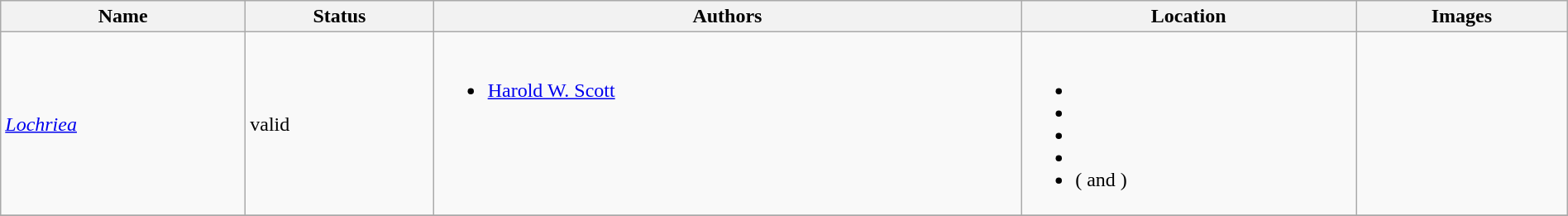<table class="wikitable sortable" align="center" width="100%">
<tr>
<th>Name</th>
<th>Status</th>
<th colspan="2">Authors</th>
<th class="unsortable">Location</th>
<th class="unsortable">Images</th>
</tr>
<tr>
<td><em><a href='#'>Lochriea</a></em></td>
<td>valid</td>
<td style="border-right:0px" valign="top"><br><ul><li><a href='#'>Harold W. Scott</a></li></ul></td>
<td style="border-left:0px" valign="top"></td>
<td><br><ul><li></li><li></li><li></li><li></li><li> ( and )</li></ul></td>
<td></td>
</tr>
<tr>
</tr>
</table>
